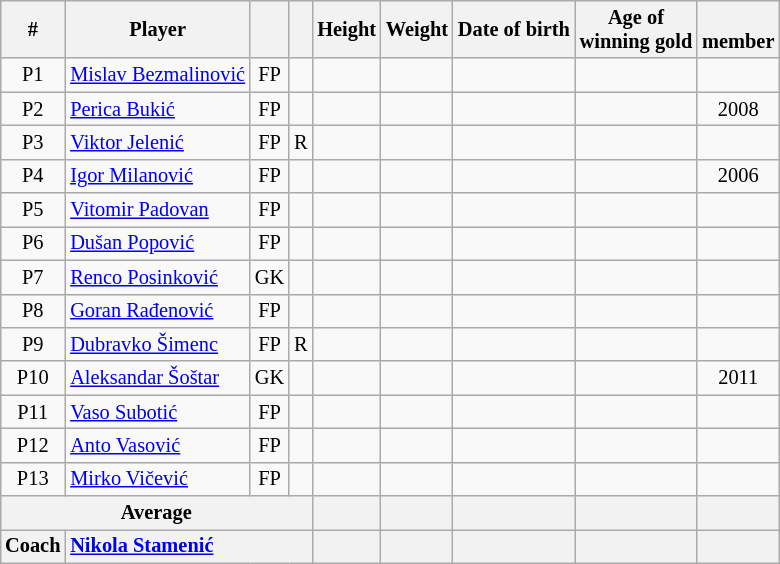<table class="wikitable sortable" style="text-align: center; font-size: 85%; margin-left: 1em;">
<tr>
<th>#</th>
<th>Player</th>
<th></th>
<th></th>
<th>Height</th>
<th>Weight</th>
<th>Date of birth</th>
<th>Age of<br>winning gold</th>
<th><br>member</th>
</tr>
<tr>
<td>P1</td>
<td style="text-align: left;" data-sort-value="Bezmalinović, Mislav"><a href='#'>Mislav Bezmalinović</a></td>
<td>FP</td>
<td></td>
<td style="text-align: left;"></td>
<td style="text-align: right;"></td>
<td style="text-align: right;"></td>
<td style="text-align: left;"></td>
<td></td>
</tr>
<tr>
<td>P2</td>
<td style="text-align: left;" data-sort-value="Bukić, Perica"><a href='#'>Perica Bukić</a></td>
<td>FP</td>
<td></td>
<td style="text-align: left;"></td>
<td style="text-align: right;"></td>
<td style="text-align: right;"></td>
<td style="text-align: left;"></td>
<td>2008</td>
</tr>
<tr>
<td>P3</td>
<td style="text-align: left;" data-sort-value="Jelenić, Viktor"><a href='#'>Viktor Jelenić</a></td>
<td>FP</td>
<td>R</td>
<td style="text-align: left;"></td>
<td style="text-align: right;"></td>
<td style="text-align: right;"></td>
<td style="text-align: left;"></td>
<td></td>
</tr>
<tr>
<td>P4</td>
<td style="text-align: left;" data-sort-value="Milanović, Igor"><a href='#'>Igor Milanović</a></td>
<td>FP</td>
<td></td>
<td style="text-align: left;"></td>
<td style="text-align: right;"></td>
<td style="text-align: right;"></td>
<td style="text-align: left;"></td>
<td>2006</td>
</tr>
<tr>
<td>P5</td>
<td style="text-align: left;" data-sort-value="Padovan, Vitomir"><a href='#'>Vitomir Padovan</a></td>
<td>FP</td>
<td></td>
<td style="text-align: left;"></td>
<td style="text-align: right;"></td>
<td style="text-align: right;"></td>
<td style="text-align: left;"></td>
<td></td>
</tr>
<tr>
<td>P6</td>
<td style="text-align: left;" data-sort-value="Popović, Dušan"><a href='#'>Dušan Popović</a></td>
<td>FP</td>
<td></td>
<td style="text-align: left;"></td>
<td style="text-align: right;"></td>
<td style="text-align: right;"></td>
<td style="text-align: left;"></td>
<td></td>
</tr>
<tr>
<td>P7</td>
<td style="text-align: left;" data-sort-value="Posinković, Renco"><a href='#'>Renco Posinković</a></td>
<td>GK</td>
<td></td>
<td style="text-align: left;"></td>
<td style="text-align: right;"></td>
<td style="text-align: right;"></td>
<td style="text-align: left;"></td>
<td></td>
</tr>
<tr>
<td>P8</td>
<td style="text-align: left;" data-sort-value="Rađenović, Goran"><a href='#'>Goran Rađenović</a></td>
<td>FP</td>
<td></td>
<td style="text-align: left;"></td>
<td style="text-align: right;"></td>
<td style="text-align: right;"></td>
<td style="text-align: left;"></td>
<td></td>
</tr>
<tr>
<td>P9</td>
<td style="text-align: left;" data-sort-value="Šimenc, Dubravko"><a href='#'>Dubravko Šimenc</a></td>
<td>FP</td>
<td>R</td>
<td style="text-align: left;"></td>
<td style="text-align: right;"></td>
<td style="text-align: right;"></td>
<td style="text-align: left;"></td>
<td></td>
</tr>
<tr>
<td>P10</td>
<td style="text-align: left;" data-sort-value="Šoštar, Aleksandar"><a href='#'>Aleksandar Šoštar</a></td>
<td>GK</td>
<td></td>
<td style="text-align: left;"></td>
<td style="text-align: right;"></td>
<td style="text-align: right;"></td>
<td style="text-align: left;"></td>
<td>2011</td>
</tr>
<tr>
<td>P11</td>
<td style="text-align: left;" data-sort-value="Subotić, Vaso"><a href='#'>Vaso Subotić</a></td>
<td>FP</td>
<td></td>
<td style="text-align: left;"></td>
<td style="text-align: right;"></td>
<td style="text-align: right;"></td>
<td style="text-align: left;"></td>
<td></td>
</tr>
<tr>
<td>P12</td>
<td style="text-align: left;" data-sort-value="Vasović, Anto"><a href='#'>Anto Vasović</a></td>
<td>FP</td>
<td></td>
<td style="text-align: left;"></td>
<td style="text-align: right;"></td>
<td style="text-align: right;"></td>
<td style="text-align: left;"></td>
<td></td>
</tr>
<tr>
<td>P13</td>
<td style="text-align: left;" data-sort-value="Vičević, Mirko"><a href='#'>Mirko Vičević</a></td>
<td>FP</td>
<td></td>
<td style="text-align: left;"></td>
<td style="text-align: right;"></td>
<td style="text-align: right;"></td>
<td style="text-align: left;"></td>
<td></td>
</tr>
<tr>
<th colspan="4">Average</th>
<th style="text-align: left;"></th>
<th style="text-align: right;"></th>
<th style="text-align: right;"></th>
<th style="text-align: left;"></th>
<th></th>
</tr>
<tr>
<th>Coach</th>
<th colspan="3" style="text-align: left;"><a href='#'>Nikola Stamenić</a></th>
<th style="text-align: left;"></th>
<th></th>
<th style="text-align: right;"></th>
<th style="text-align: left;"></th>
<th></th>
</tr>
</table>
